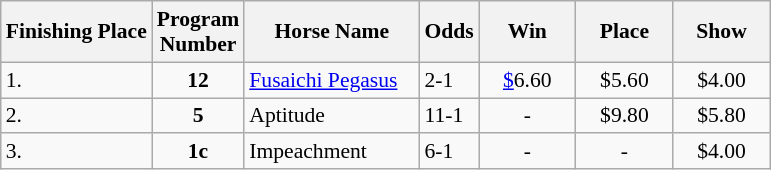<table class="wikitable sortable" style="font-size:90%">
<tr>
<th>Finishing Place</th>
<th width="48px">Program<br>Number</th>
<th width="110px">Horse Name<br></th>
<th>Odds</th>
<th width="58px">Win<br></th>
<th width="58px">Place<br></th>
<th width="58px">Show</th>
</tr>
<tr>
<td>1.</td>
<td align=center><strong>12</strong></td>
<td><a href='#'>Fusaichi Pegasus</a></td>
<td>2-1</td>
<td align=center><a href='#'>$</a>6.60</td>
<td align=center>$5.60</td>
<td align=center>$4.00</td>
</tr>
<tr>
<td>2.</td>
<td align=center><strong>5</strong></td>
<td>Aptitude</td>
<td>11-1</td>
<td align=center>-</td>
<td align=center>$9.80</td>
<td align=center>$5.80</td>
</tr>
<tr>
<td>3.</td>
<td align=center><strong>1c</strong></td>
<td>Impeachment</td>
<td>6-1</td>
<td align=center>-</td>
<td align=center>-</td>
<td align=center>$4.00</td>
</tr>
</table>
